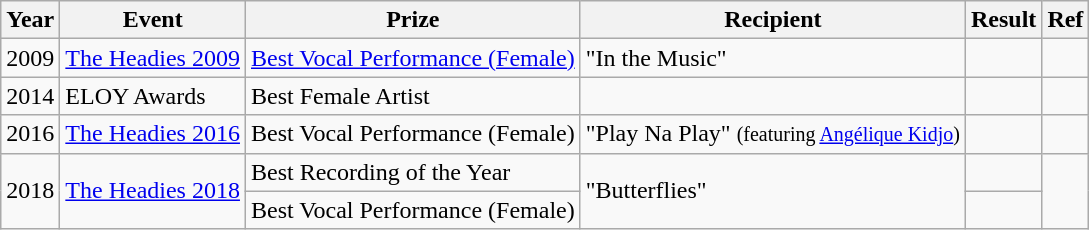<table class="wikitable">
<tr>
<th>Year</th>
<th>Event</th>
<th>Prize</th>
<th>Recipient</th>
<th>Result</th>
<th>Ref</th>
</tr>
<tr>
<td>2009</td>
<td><a href='#'>The Headies 2009</a></td>
<td><a href='#'>Best Vocal Performance (Female)</a></td>
<td>"In the Music"</td>
<td></td>
<td></td>
</tr>
<tr>
<td>2014</td>
<td>ELOY Awards</td>
<td>Best Female Artist</td>
<td></td>
<td></td>
<td></td>
</tr>
<tr>
<td>2016</td>
<td><a href='#'>The Headies 2016</a></td>
<td>Best Vocal Performance (Female)</td>
<td>"Play Na Play" <small>(featuring <a href='#'>Angélique Kidjo</a>)</small></td>
<td></td>
<td></td>
</tr>
<tr>
<td rowspan="2">2018</td>
<td rowspan="2"><a href='#'>The Headies 2018</a></td>
<td>Best Recording of the Year</td>
<td rowspan="2">"Butterflies"</td>
<td></td>
<td rowspan="2"></td>
</tr>
<tr>
<td>Best Vocal Performance (Female)</td>
<td></td>
</tr>
</table>
